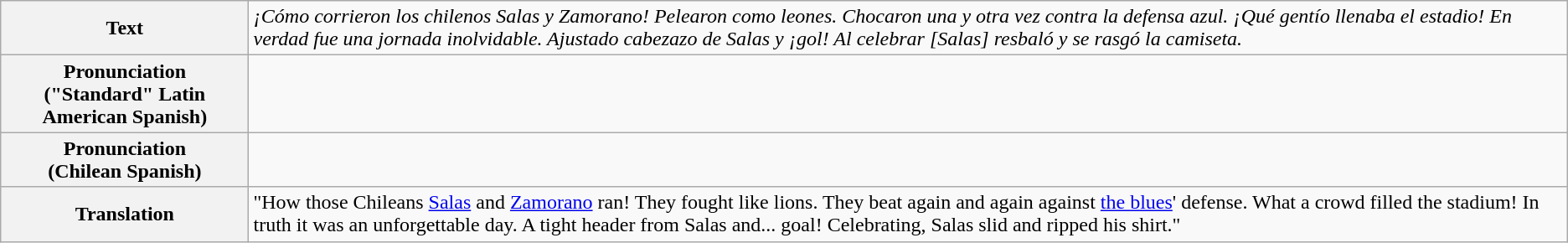<table class="wikitable">
<tr>
<th>Text</th>
<td><em>¡Cómo corrieron los chilenos Salas y Zamorano! Pelearon como leones. Chocaron una y otra vez contra la defensa azul. ¡Qué gentío llenaba el estadio! En verdad fue una jornada inolvidable. Ajustado cabezazo de Salas y ¡gol! Al celebrar [Salas] resbaló y se rasgó la camiseta.</em></td>
</tr>
<tr>
<th>Pronunciation<br>("Standard" Latin American Spanish)</th>
<td></td>
</tr>
<tr>
<th>Pronunciation<br>(Chilean Spanish)</th>
<td></td>
</tr>
<tr>
<th>Translation</th>
<td>"How those Chileans <a href='#'>Salas</a> and <a href='#'>Zamorano</a> ran! They fought like lions. They beat again and again against <a href='#'>the blues</a>' defense. What a crowd filled the stadium! In truth it was an unforgettable day. A tight header from Salas and... goal! Celebrating, Salas slid and ripped his shirt."</td>
</tr>
</table>
